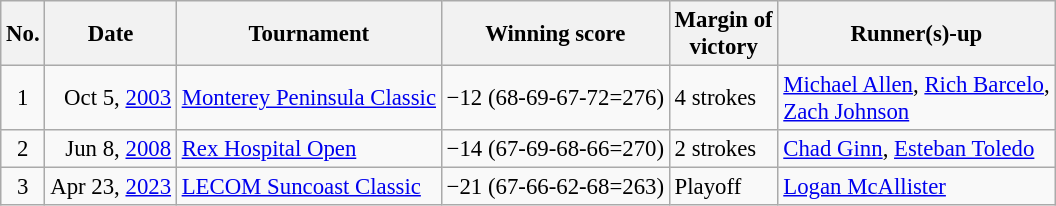<table class="wikitable" style="font-size:95%;">
<tr>
<th>No.</th>
<th>Date</th>
<th>Tournament</th>
<th>Winning score</th>
<th>Margin of<br>victory</th>
<th>Runner(s)-up</th>
</tr>
<tr>
<td align=center>1</td>
<td align=right>Oct 5, <a href='#'>2003</a></td>
<td><a href='#'>Monterey Peninsula Classic</a></td>
<td>−12 (68-69-67-72=276)</td>
<td>4 strokes</td>
<td> <a href='#'>Michael Allen</a>,  <a href='#'>Rich Barcelo</a>,<br> <a href='#'>Zach Johnson</a></td>
</tr>
<tr>
<td align=center>2</td>
<td align=right>Jun 8, <a href='#'>2008</a></td>
<td><a href='#'>Rex Hospital Open</a></td>
<td>−14 (67-69-68-66=270)</td>
<td>2 strokes</td>
<td> <a href='#'>Chad Ginn</a>,  <a href='#'>Esteban Toledo</a></td>
</tr>
<tr>
<td align=center>3</td>
<td align=right>Apr 23, <a href='#'>2023</a></td>
<td><a href='#'>LECOM Suncoast Classic</a></td>
<td>−21 (67-66-62-68=263)</td>
<td>Playoff</td>
<td> <a href='#'>Logan McAllister</a></td>
</tr>
</table>
